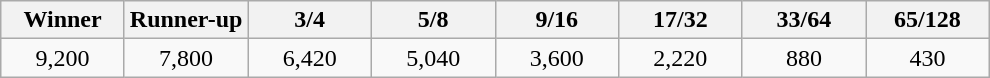<table class="wikitable" style="text-align:center">
<tr>
<th width="75">Winner</th>
<th width="75">Runner-up</th>
<th width="75">3/4</th>
<th width="75">5/8</th>
<th width="75">9/16</th>
<th width="75">17/32</th>
<th width="75">33/64</th>
<th width="75">65/128</th>
</tr>
<tr>
<td>9,200</td>
<td>7,800</td>
<td>6,420</td>
<td>5,040</td>
<td>3,600</td>
<td>2,220</td>
<td>880</td>
<td>430</td>
</tr>
</table>
